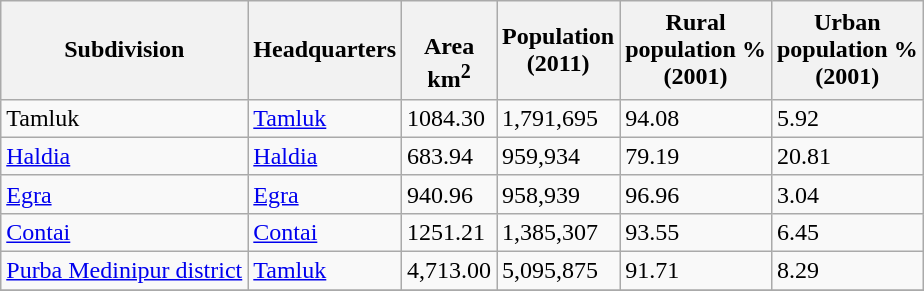<table class="wikitable sortable">
<tr>
<th>Subdivision</th>
<th>Headquarters</th>
<th><br>Area<br>km<sup>2</sup></th>
<th>Population<br>(2011)</th>
<th>Rural<br>population %<br>(2001)</th>
<th>Urban<br>population % <br>(2001)</th>
</tr>
<tr>
<td>Tamluk</td>
<td><a href='#'>Tamluk</a></td>
<td>1084.30</td>
<td>1,791,695</td>
<td>94.08</td>
<td>5.92</td>
</tr>
<tr>
<td><a href='#'>Haldia</a></td>
<td><a href='#'>Haldia</a></td>
<td>683.94</td>
<td>959,934</td>
<td>79.19</td>
<td>20.81</td>
</tr>
<tr>
<td><a href='#'>Egra</a></td>
<td><a href='#'>Egra</a></td>
<td>940.96</td>
<td>958,939</td>
<td>96.96</td>
<td>3.04</td>
</tr>
<tr>
<td><a href='#'>Contai</a></td>
<td><a href='#'>Contai</a></td>
<td>1251.21</td>
<td>1,385,307</td>
<td>93.55</td>
<td>6.45</td>
</tr>
<tr>
<td><a href='#'>Purba Medinipur district</a></td>
<td><a href='#'>Tamluk</a></td>
<td>4,713.00</td>
<td>5,095,875</td>
<td>91.71</td>
<td>8.29</td>
</tr>
<tr>
</tr>
</table>
